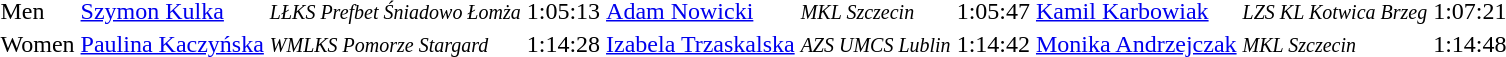<table>
<tr>
<td>Men</td>
<td><a href='#'>Szymon Kulka</a></td>
<td><small><em>LŁKS Prefbet Śniadowo Łomża</em></small></td>
<td>1:05:13</td>
<td><a href='#'>Adam Nowicki</a></td>
<td><small><em>MKL Szczecin</em></small></td>
<td>1:05:47</td>
<td><a href='#'>Kamil Karbowiak</a></td>
<td><small><em>LZS KL Kotwica Brzeg</em></small></td>
<td>1:07:21</td>
</tr>
<tr>
<td>Women</td>
<td><a href='#'>Paulina Kaczyńska</a></td>
<td><small><em>WMLKS Pomorze Stargard</em></small></td>
<td>1:14:28</td>
<td><a href='#'>Izabela Trzaskalska</a></td>
<td><small><em>AZS UMCS Lublin</em></small></td>
<td>1:14:42</td>
<td><a href='#'>Monika Andrzejczak</a></td>
<td><small><em>MKL Szczecin</em></small></td>
<td>1:14:48</td>
</tr>
</table>
